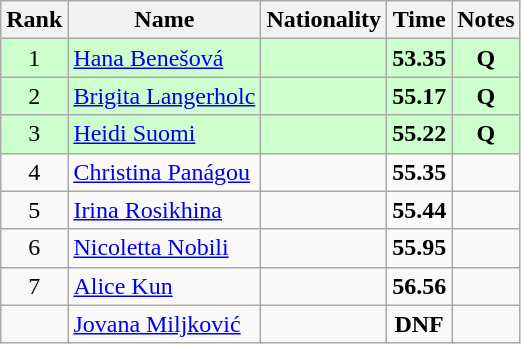<table class="wikitable sortable" style="text-align:center">
<tr>
<th>Rank</th>
<th>Name</th>
<th>Nationality</th>
<th>Time</th>
<th>Notes</th>
</tr>
<tr bgcolor=ccffcc>
<td>1</td>
<td align=left><a href='#'>Hana Benešová</a></td>
<td align=left></td>
<td><strong>53.35</strong></td>
<td><strong>Q</strong></td>
</tr>
<tr bgcolor=ccffcc>
<td>2</td>
<td align=left><a href='#'>Brigita Langerholc</a></td>
<td align=left></td>
<td><strong>55.17</strong></td>
<td><strong>Q</strong></td>
</tr>
<tr bgcolor=ccffcc>
<td>3</td>
<td align=left><a href='#'>Heidi Suomi</a></td>
<td align=left></td>
<td><strong>55.22</strong></td>
<td><strong>Q</strong></td>
</tr>
<tr>
<td>4</td>
<td align=left><a href='#'>Christina Panágou</a></td>
<td align=left></td>
<td><strong>55.35</strong></td>
<td></td>
</tr>
<tr>
<td>5</td>
<td align=left><a href='#'>Irina Rosikhina</a></td>
<td align=left></td>
<td><strong>55.44</strong></td>
<td></td>
</tr>
<tr>
<td>6</td>
<td align=left><a href='#'>Nicoletta Nobili</a></td>
<td align=left></td>
<td><strong>55.95</strong></td>
<td></td>
</tr>
<tr>
<td>7</td>
<td align=left><a href='#'>Alice Kun</a></td>
<td align=left></td>
<td><strong>56.56</strong></td>
<td></td>
</tr>
<tr>
<td></td>
<td align=left><a href='#'>Jovana Miljković</a></td>
<td align=left></td>
<td><strong>DNF</strong></td>
<td></td>
</tr>
</table>
